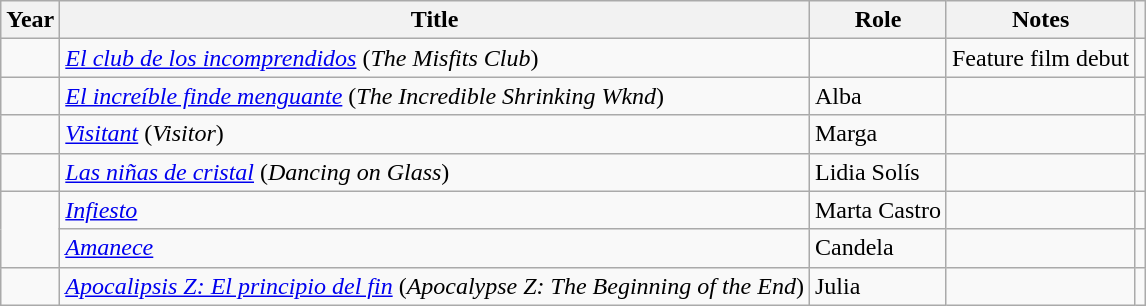<table class="wikitable sortable">
<tr>
<th>Year</th>
<th>Title</th>
<th>Role</th>
<th class = "unsortable">Notes</th>
<th class = "unsortable"></th>
</tr>
<tr>
<td></td>
<td><em><a href='#'>El club de los incomprendidos</a></em> (<em>The Misfits Club</em>)</td>
<td></td>
<td>Feature film debut</td>
<td></td>
</tr>
<tr>
<td></td>
<td><em><a href='#'>El increíble finde menguante</a></em> (<em>The Incredible Shrinking Wknd</em>)</td>
<td>Alba</td>
<td></td>
<td></td>
</tr>
<tr>
<td></td>
<td><em><a href='#'>Visitant</a></em> (<em>Visitor</em>)</td>
<td>Marga</td>
<td></td>
<td></td>
</tr>
<tr>
<td></td>
<td><em><a href='#'>Las niñas de cristal</a></em> (<em>Dancing on Glass</em>)</td>
<td>Lidia Solís</td>
<td></td>
<td></td>
</tr>
<tr>
<td rowspan = "2"></td>
<td><em><a href='#'>Infiesto</a></em></td>
<td>Marta Castro</td>
<td></td>
<td></td>
</tr>
<tr>
<td><em><a href='#'>Amanece</a></em></td>
<td>Candela</td>
<td></td>
<td></td>
</tr>
<tr>
<td></td>
<td><em><a href='#'>Apocalipsis Z: El principio del fin</a></em> (<em>Apocalypse Z: The Beginning of the End</em>)</td>
<td>Julia</td>
<td></td>
<td></td>
</tr>
</table>
